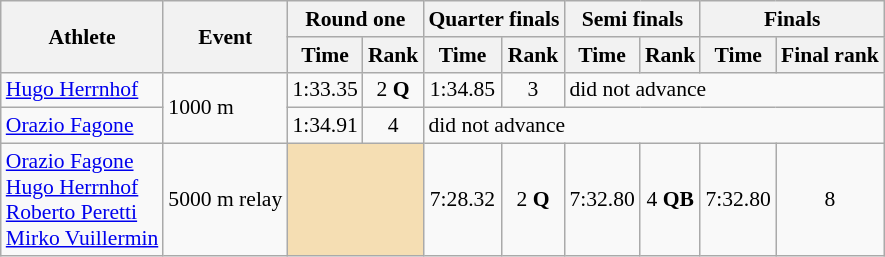<table class="wikitable" style="font-size:90%">
<tr>
<th rowspan="2">Athlete</th>
<th rowspan="2">Event</th>
<th colspan="2">Round one</th>
<th colspan="2">Quarter finals</th>
<th colspan="2">Semi finals</th>
<th colspan="2">Finals</th>
</tr>
<tr>
<th>Time</th>
<th>Rank</th>
<th>Time</th>
<th>Rank</th>
<th>Time</th>
<th>Rank</th>
<th>Time</th>
<th>Final rank</th>
</tr>
<tr>
<td><a href='#'>Hugo Herrnhof</a></td>
<td rowspan="2">1000 m</td>
<td align="center">1:33.35</td>
<td align="center">2 <strong>Q</strong></td>
<td align="center">1:34.85</td>
<td align="center">3</td>
<td colspan="4">did not advance</td>
</tr>
<tr>
<td><a href='#'>Orazio Fagone</a></td>
<td align="center">1:34.91</td>
<td align="center">4</td>
<td colspan="6">did not advance</td>
</tr>
<tr>
<td><a href='#'>Orazio Fagone</a><br><a href='#'>Hugo Herrnhof</a><br><a href='#'>Roberto Peretti</a><br><a href='#'>Mirko Vuillermin</a></td>
<td>5000 m relay</td>
<td colspan=2 bgcolor=wheat></td>
<td align=center>7:28.32</td>
<td align=center>2 <strong>Q</strong></td>
<td align=center>7:32.80</td>
<td align=center>4 <strong>QB</strong></td>
<td align=center>7:32.80</td>
<td align=center>8</td>
</tr>
</table>
